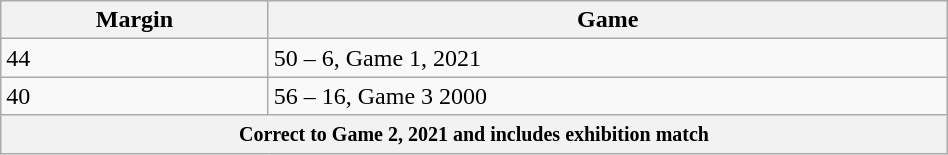<table class="wikitable" width=50%>
<tr>
<th>Margin</th>
<th>Game</th>
</tr>
<tr>
<td>44</td>
<td>50 – 6, Game 1, 2021</td>
</tr>
<tr>
<td>40</td>
<td>56 – 16, Game 3 2000</td>
</tr>
<tr>
<th colspan="2"><small>Correct to Game 2, 2021 and includes exhibition match</small></th>
</tr>
</table>
